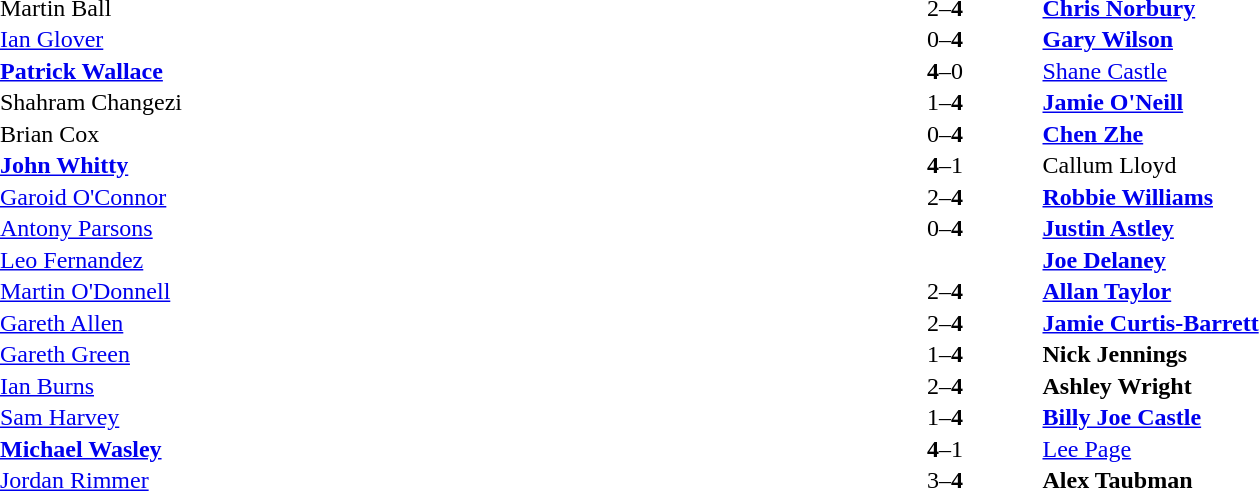<table width="100%" cellspacing="1">
<tr>
<th width=45%></th>
<th width=10%></th>
<th width=45%></th>
</tr>
<tr>
<td> Martin Ball</td>
<td align="center">2–<strong>4</strong></td>
<td> <strong><a href='#'>Chris Norbury</a></strong></td>
</tr>
<tr>
<td> <a href='#'>Ian Glover</a></td>
<td align="center">0–<strong>4</strong></td>
<td> <strong><a href='#'>Gary Wilson</a></strong></td>
</tr>
<tr>
<td> <strong><a href='#'>Patrick Wallace</a></strong></td>
<td align="center"><strong>4</strong>–0</td>
<td> <a href='#'>Shane Castle</a></td>
</tr>
<tr>
<td> Shahram Changezi</td>
<td align="center">1–<strong>4</strong></td>
<td> <strong><a href='#'>Jamie O'Neill</a></strong></td>
</tr>
<tr>
<td> Brian Cox</td>
<td align="center">0–<strong>4</strong></td>
<td> <strong><a href='#'>Chen Zhe</a></strong></td>
</tr>
<tr>
<td> <strong><a href='#'>John Whitty</a></strong></td>
<td align="center"><strong>4</strong>–1</td>
<td> Callum Lloyd</td>
</tr>
<tr>
<td> <a href='#'>Garoid O'Connor</a></td>
<td align="center">2–<strong>4</strong></td>
<td> <strong><a href='#'>Robbie Williams</a></strong></td>
</tr>
<tr>
<td> <a href='#'>Antony Parsons</a></td>
<td align="center">0–<strong>4</strong></td>
<td> <strong><a href='#'>Justin Astley</a></strong></td>
</tr>
<tr>
<td> <a href='#'>Leo Fernandez</a></td>
<td align="center"></td>
<td> <strong><a href='#'>Joe Delaney</a></strong></td>
</tr>
<tr>
<td> <a href='#'>Martin O'Donnell</a></td>
<td align="center">2–<strong>4</strong></td>
<td> <strong><a href='#'>Allan Taylor</a></strong></td>
</tr>
<tr>
<td> <a href='#'>Gareth Allen</a></td>
<td align="center">2–<strong>4</strong></td>
<td> <strong><a href='#'>Jamie Curtis-Barrett</a></strong></td>
</tr>
<tr>
<td> <a href='#'>Gareth Green</a></td>
<td align="center">1–<strong>4</strong></td>
<td> <strong>Nick Jennings</strong></td>
</tr>
<tr>
<td> <a href='#'>Ian Burns</a></td>
<td align="center">2–<strong>4</strong></td>
<td> <strong>Ashley Wright</strong></td>
</tr>
<tr>
<td> <a href='#'>Sam Harvey</a></td>
<td align="center">1–<strong>4</strong></td>
<td> <strong><a href='#'>Billy Joe Castle</a></strong></td>
</tr>
<tr>
<td> <strong><a href='#'>Michael Wasley</a></strong></td>
<td align="center"><strong>4</strong>–1</td>
<td> <a href='#'>Lee Page</a></td>
</tr>
<tr>
<td> <a href='#'>Jordan Rimmer</a></td>
<td align="center">3–<strong>4</strong></td>
<td> <strong>Alex Taubman</strong></td>
</tr>
</table>
